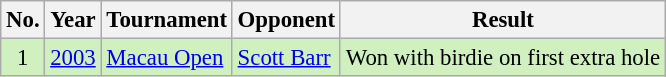<table class="wikitable" style="font-size:95%;">
<tr>
<th>No.</th>
<th>Year</th>
<th>Tournament</th>
<th>Opponent</th>
<th>Result</th>
</tr>
<tr style="background:#D0F0C0;">
<td align=center>1</td>
<td><a href='#'>2003</a></td>
<td><a href='#'>Macau Open</a></td>
<td> <a href='#'>Scott Barr</a></td>
<td>Won with birdie on first extra hole</td>
</tr>
</table>
